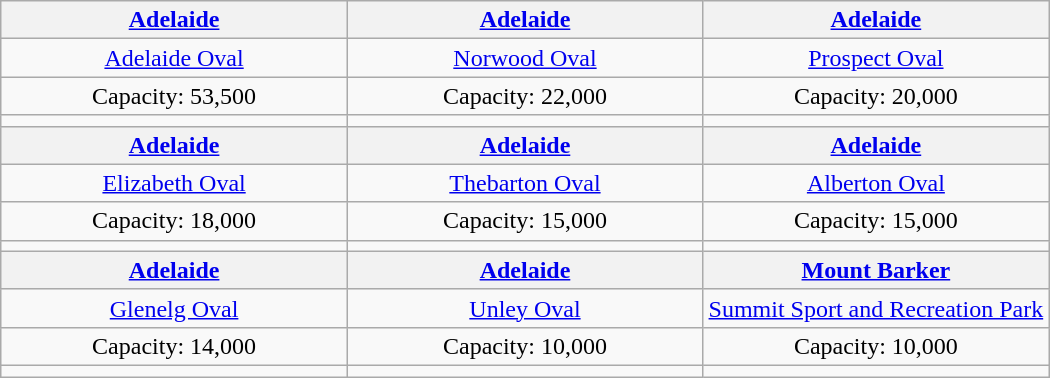<table class="wikitable" style="text-align:center; margin: 1em auto;">
<tr>
<th width="33%"><a href='#'>Adelaide</a></th>
<th width="34%"><a href='#'>Adelaide</a></th>
<th width="33%"><a href='#'>Adelaide</a></th>
</tr>
<tr>
<td><a href='#'>Adelaide Oval</a></td>
<td><a href='#'>Norwood Oval</a></td>
<td><a href='#'>Prospect Oval</a></td>
</tr>
<tr>
<td>Capacity: 53,500</td>
<td>Capacity: 22,000</td>
<td>Capacity: 20,000</td>
</tr>
<tr>
<td></td>
<td></td>
<td></td>
</tr>
<tr>
<th width="33%"><a href='#'>Adelaide</a></th>
<th width="33%"><a href='#'>Adelaide</a></th>
<th width="33%"><a href='#'>Adelaide</a></th>
</tr>
<tr>
<td><a href='#'>Elizabeth Oval</a></td>
<td><a href='#'>Thebarton Oval</a></td>
<td><a href='#'>Alberton Oval</a></td>
</tr>
<tr>
<td>Capacity: 18,000</td>
<td>Capacity: 15,000</td>
<td>Capacity: 15,000</td>
</tr>
<tr>
<td></td>
<td></td>
<td></td>
</tr>
<tr>
<th width="33%"><a href='#'>Adelaide</a></th>
<th width="33%"><a href='#'>Adelaide</a></th>
<th width="33%"><a href='#'>Mount Barker</a></th>
</tr>
<tr>
<td><a href='#'>Glenelg Oval</a></td>
<td><a href='#'>Unley Oval</a></td>
<td><a href='#'>Summit Sport and Recreation Park</a></td>
</tr>
<tr>
<td>Capacity: 14,000</td>
<td>Capacity: 10,000</td>
<td>Capacity: 10,000</td>
</tr>
<tr>
<td></td>
<td></td>
<td></td>
</tr>
</table>
